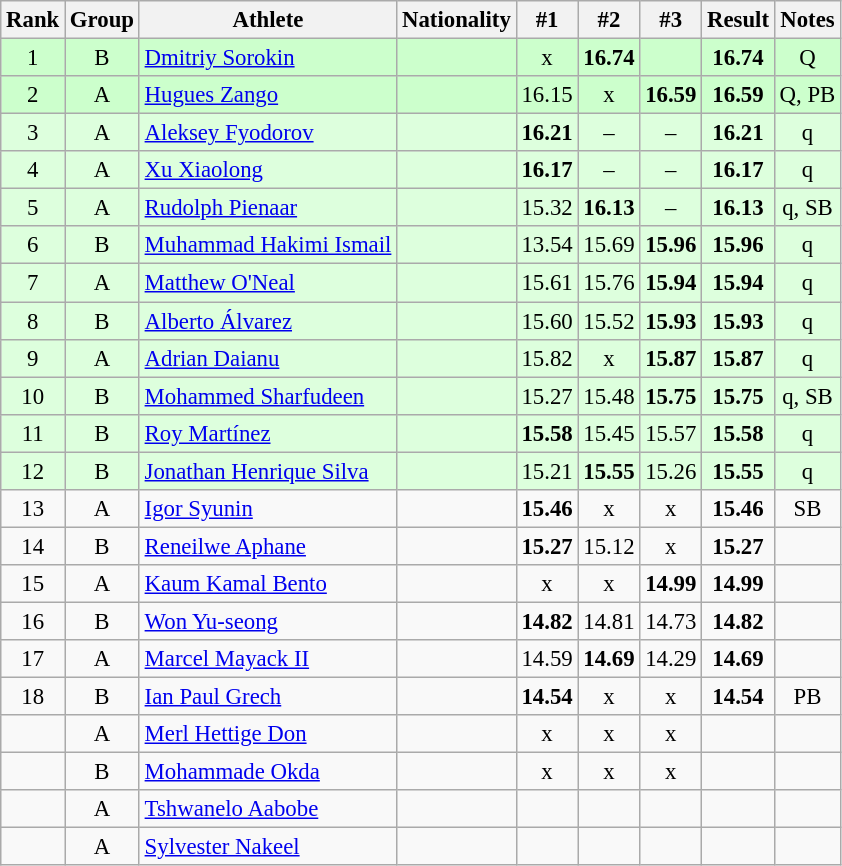<table class="wikitable sortable" style="text-align:center;font-size:95%">
<tr>
<th>Rank</th>
<th>Group</th>
<th>Athlete</th>
<th>Nationality</th>
<th>#1</th>
<th>#2</th>
<th>#3</th>
<th>Result</th>
<th>Notes</th>
</tr>
<tr bgcolor=ccffcc>
<td>1</td>
<td>B</td>
<td align="left"><a href='#'>Dmitriy Sorokin</a></td>
<td align=left></td>
<td>x</td>
<td><strong>16.74</strong></td>
<td></td>
<td><strong>16.74</strong></td>
<td>Q</td>
</tr>
<tr bgcolor=ccffcc>
<td>2</td>
<td>A</td>
<td align="left"><a href='#'>Hugues Zango</a></td>
<td align=left></td>
<td>16.15</td>
<td>x</td>
<td><strong>16.59</strong></td>
<td><strong>16.59</strong></td>
<td>Q, PB</td>
</tr>
<tr bgcolor=ddffdd>
<td>3</td>
<td>A</td>
<td align="left"><a href='#'>Aleksey Fyodorov</a></td>
<td align=left></td>
<td><strong>16.21</strong></td>
<td>–</td>
<td>–</td>
<td><strong>16.21</strong></td>
<td>q</td>
</tr>
<tr bgcolor=ddffdd>
<td>4</td>
<td>A</td>
<td align="left"><a href='#'>Xu Xiaolong</a></td>
<td align=left></td>
<td><strong>16.17</strong></td>
<td>–</td>
<td>–</td>
<td><strong>16.17</strong></td>
<td>q</td>
</tr>
<tr bgcolor=ddffdd>
<td>5</td>
<td>A</td>
<td align="left"><a href='#'>Rudolph Pienaar</a></td>
<td align=left></td>
<td>15.32</td>
<td><strong>16.13</strong></td>
<td>–</td>
<td><strong>16.13</strong></td>
<td>q, SB</td>
</tr>
<tr bgcolor=ddffdd>
<td>6</td>
<td>B</td>
<td align="left"><a href='#'>Muhammad Hakimi Ismail</a></td>
<td align=left></td>
<td>13.54</td>
<td>15.69</td>
<td><strong>15.96</strong></td>
<td><strong>15.96</strong></td>
<td>q</td>
</tr>
<tr bgcolor=ddffdd>
<td>7</td>
<td>A</td>
<td align="left"><a href='#'>Matthew O'Neal</a></td>
<td align=left></td>
<td>15.61</td>
<td>15.76</td>
<td><strong>15.94</strong></td>
<td><strong>15.94</strong></td>
<td>q</td>
</tr>
<tr bgcolor=ddffdd>
<td>8</td>
<td>B</td>
<td align="left"><a href='#'>Alberto Álvarez</a></td>
<td align=left></td>
<td>15.60</td>
<td>15.52</td>
<td><strong>15.93</strong></td>
<td><strong>15.93</strong></td>
<td>q</td>
</tr>
<tr bgcolor=ddffdd>
<td>9</td>
<td>A</td>
<td align="left"><a href='#'>Adrian Daianu</a></td>
<td align=left></td>
<td>15.82</td>
<td>x</td>
<td><strong>15.87</strong></td>
<td><strong>15.87</strong></td>
<td>q</td>
</tr>
<tr bgcolor=ddffdd>
<td>10</td>
<td>B</td>
<td align="left"><a href='#'>Mohammed Sharfudeen</a></td>
<td align=left></td>
<td>15.27</td>
<td>15.48</td>
<td><strong>15.75</strong></td>
<td><strong>15.75</strong></td>
<td>q, SB</td>
</tr>
<tr bgcolor=ddffdd>
<td>11</td>
<td>B</td>
<td align="left"><a href='#'>Roy Martínez</a></td>
<td align=left></td>
<td><strong>15.58</strong></td>
<td>15.45</td>
<td>15.57</td>
<td><strong>15.58</strong></td>
<td>q</td>
</tr>
<tr bgcolor=ddffdd>
<td>12</td>
<td>B</td>
<td align="left"><a href='#'>Jonathan Henrique Silva</a></td>
<td align=left></td>
<td>15.21</td>
<td><strong>15.55</strong></td>
<td>15.26</td>
<td><strong>15.55</strong></td>
<td>q</td>
</tr>
<tr>
<td>13</td>
<td>A</td>
<td align="left"><a href='#'>Igor Syunin</a></td>
<td align=left></td>
<td><strong>15.46</strong></td>
<td>x</td>
<td>x</td>
<td><strong>15.46</strong></td>
<td>SB</td>
</tr>
<tr>
<td>14</td>
<td>B</td>
<td align="left"><a href='#'>Reneilwe Aphane</a></td>
<td align=left></td>
<td><strong>15.27</strong></td>
<td>15.12</td>
<td>x</td>
<td><strong>15.27</strong></td>
<td></td>
</tr>
<tr>
<td>15</td>
<td>A</td>
<td align="left"><a href='#'>Kaum Kamal Bento</a></td>
<td align=left></td>
<td>x</td>
<td>x</td>
<td><strong>14.99</strong></td>
<td><strong>14.99</strong></td>
<td></td>
</tr>
<tr>
<td>16</td>
<td>B</td>
<td align="left"><a href='#'>Won Yu-seong</a></td>
<td align=left></td>
<td><strong>14.82</strong></td>
<td>14.81</td>
<td>14.73</td>
<td><strong>14.82</strong></td>
<td></td>
</tr>
<tr>
<td>17</td>
<td>A</td>
<td align="left"><a href='#'>Marcel Mayack II</a></td>
<td align=left></td>
<td>14.59</td>
<td><strong>14.69</strong></td>
<td>14.29</td>
<td><strong>14.69</strong></td>
<td></td>
</tr>
<tr>
<td>18</td>
<td>B</td>
<td align="left"><a href='#'>Ian Paul Grech</a></td>
<td align=left></td>
<td><strong>14.54</strong></td>
<td>x</td>
<td>x</td>
<td><strong>14.54</strong></td>
<td>PB</td>
</tr>
<tr>
<td></td>
<td>A</td>
<td align="left"><a href='#'>Merl Hettige Don</a></td>
<td align=left></td>
<td>x</td>
<td>x</td>
<td>x</td>
<td><strong></strong></td>
<td></td>
</tr>
<tr>
<td></td>
<td>B</td>
<td align="left"><a href='#'>Mohammade Okda</a></td>
<td align=left></td>
<td>x</td>
<td>x</td>
<td>x</td>
<td><strong></strong></td>
<td></td>
</tr>
<tr>
<td></td>
<td>A</td>
<td align="left"><a href='#'>Tshwanelo Aabobe</a></td>
<td align=left></td>
<td></td>
<td></td>
<td></td>
<td><strong></strong></td>
<td></td>
</tr>
<tr>
<td></td>
<td>A</td>
<td align="left"><a href='#'>Sylvester Nakeel</a></td>
<td align=left></td>
<td></td>
<td></td>
<td></td>
<td><strong></strong></td>
<td></td>
</tr>
</table>
